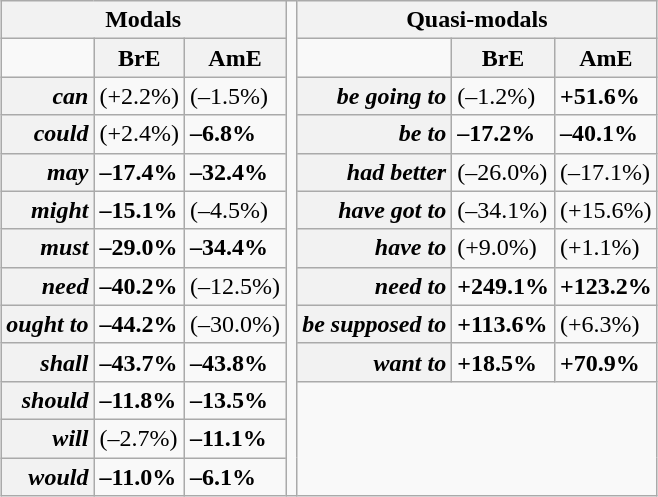<table class="wikitable" | style="margin-left: auto; margin-right: auto; border: none;">
<tr>
<th colspan="3">Modals</th>
<td rowspan="13"></td>
<th colspan="3">Quasi-modals</th>
</tr>
<tr>
<td></td>
<th>BrE</th>
<th>AmE</th>
<td></td>
<th>BrE</th>
<th>AmE</th>
</tr>
<tr>
<th style="text-align:right;"><em>can</em></th>
<td>(+2.2%)</td>
<td>(–1.5%)</td>
<th style="text-align:right;"><em>be going to</em></th>
<td>(–1.2%)</td>
<td><strong>+51.6%</strong></td>
</tr>
<tr>
<th style="text-align:right;"><em>could</em></th>
<td>(+2.4%)</td>
<td><strong>–6.8%</strong></td>
<th style="text-align:right;"><em>be to</em></th>
<td><strong>–17.2%</strong></td>
<td><strong> –40.1%</strong></td>
</tr>
<tr>
<th style="text-align:right;"><em>may</em></th>
<td><strong>–17.4%</strong></td>
<td><strong>–32.4%</strong></td>
<th style="text-align:right;"><em>had better</em></th>
<td>(–26.0%)</td>
<td>(–17.1%)</td>
</tr>
<tr>
<th style="text-align:right;"><em>might</em></th>
<td><strong>–15.1%</strong></td>
<td>(–4.5%)</td>
<th style="text-align:right;"><em>have got to</em></th>
<td>(–34.1%)</td>
<td>(+15.6%)</td>
</tr>
<tr>
<th style="text-align:right;"><em>must</em></th>
<td><strong>–29.0%</strong></td>
<td><strong>–34.4%</strong></td>
<th style="text-align:right;"><em>have to</em></th>
<td>(+9.0%)</td>
<td>(+1.1%)</td>
</tr>
<tr>
<th style="text-align:right;"><em>need</em></th>
<td><strong>–40.2%</strong></td>
<td>(–12.5%)</td>
<th style="text-align:right;"><em>need to</em></th>
<td><strong>+249.1%</strong></td>
<td><strong>+123.2%</strong></td>
</tr>
<tr>
<th style="text-align:right;"><em>ought to</em></th>
<td><strong>–44.2%</strong></td>
<td>(–30.0%)</td>
<th style="text-align:right;"><em>be supposed to</em></th>
<td><strong>+113.6%</strong></td>
<td>(+6.3%)</td>
</tr>
<tr>
<th style="text-align:right;"><em>shall</em></th>
<td><strong>–43.7%</strong></td>
<td><strong>–43.8%</strong></td>
<th style="text-align:right;"><em>want to</em></th>
<td><strong>+18.5%</strong></td>
<td><strong>+70.9%</strong></td>
</tr>
<tr>
<th style="text-align:right;"><em>should</em></th>
<td><strong>–11.8%</strong></td>
<td><strong>–13.5%</strong></td>
<td colspan="3" rowspan="3"></td>
</tr>
<tr>
<th style="text-align:right;"><em>will</em></th>
<td>(–2.7%)</td>
<td><strong>–11.1%</strong></td>
</tr>
<tr>
<th style="text-align:right;"><em>would</em></th>
<td><strong>–11.0%</strong></td>
<td><strong>–6.1%</strong></td>
</tr>
<tr>
</tr>
</table>
